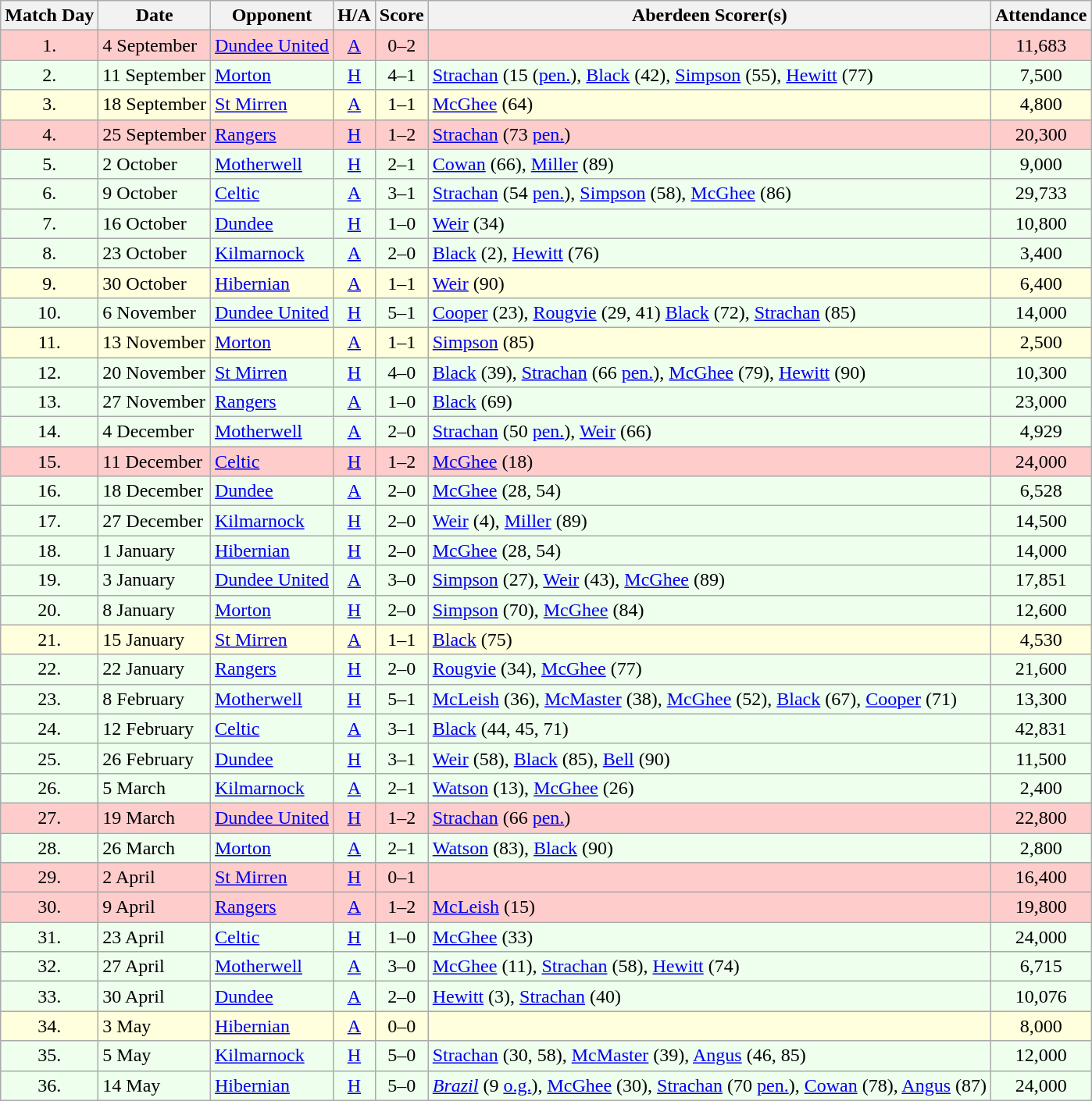<table class="wikitable" style="text-align:center">
<tr>
<th>Match Day</th>
<th>Date</th>
<th>Opponent</th>
<th>H/A</th>
<th>Score</th>
<th>Aberdeen Scorer(s)</th>
<th>Attendance</th>
</tr>
<tr bgcolor=#FFCCCC>
<td>1.</td>
<td align=left>4 September</td>
<td align=left><a href='#'>Dundee United</a></td>
<td><a href='#'>A</a></td>
<td>0–2</td>
<td></td>
<td>11,683</td>
</tr>
<tr bgcolor=#EEFFEE>
<td>2.</td>
<td align=left>11 September</td>
<td align=left><a href='#'>Morton</a></td>
<td><a href='#'>H</a></td>
<td>4–1</td>
<td align=left><a href='#'>Strachan</a> (15 (<a href='#'>pen.</a>), <a href='#'>Black</a> (42), <a href='#'>Simpson</a> (55), <a href='#'>Hewitt</a> (77)</td>
<td>7,500</td>
</tr>
<tr bgcolor=#FFFFDD>
<td>3.</td>
<td align=left>18 September</td>
<td align=left><a href='#'>St Mirren</a></td>
<td><a href='#'>A</a></td>
<td>1–1</td>
<td align=left><a href='#'>McGhee</a> (64)</td>
<td>4,800</td>
</tr>
<tr bgcolor=#FFCCCC>
<td>4.</td>
<td align=left>25 September</td>
<td align=left><a href='#'>Rangers</a></td>
<td><a href='#'>H</a></td>
<td>1–2</td>
<td align=left><a href='#'>Strachan</a> (73 <a href='#'>pen.</a>)</td>
<td>20,300</td>
</tr>
<tr bgcolor=#EEFFEE>
<td>5.</td>
<td align=left>2 October</td>
<td align=left><a href='#'>Motherwell</a></td>
<td><a href='#'>H</a></td>
<td>2–1</td>
<td align=left><a href='#'>Cowan</a> (66), <a href='#'>Miller</a> (89)</td>
<td>9,000</td>
</tr>
<tr bgcolor=#EEFFEE>
<td>6.</td>
<td align=left>9 October</td>
<td align=left><a href='#'>Celtic</a></td>
<td><a href='#'>A</a></td>
<td>3–1</td>
<td align=left><a href='#'>Strachan</a> (54 <a href='#'>pen.</a>), <a href='#'>Simpson</a> (58), <a href='#'>McGhee</a> (86)</td>
<td>29,733</td>
</tr>
<tr bgcolor=#EEFFEE>
<td>7.</td>
<td align=left>16 October</td>
<td align=left><a href='#'>Dundee</a></td>
<td><a href='#'>H</a></td>
<td>1–0</td>
<td align=left><a href='#'>Weir</a> (34)</td>
<td>10,800</td>
</tr>
<tr bgcolor=#EEFFEE>
<td>8.</td>
<td align=left>23 October</td>
<td align=left><a href='#'>Kilmarnock</a></td>
<td><a href='#'>A</a></td>
<td>2–0</td>
<td align=left><a href='#'>Black</a> (2), <a href='#'>Hewitt</a> (76)</td>
<td>3,400</td>
</tr>
<tr bgcolor=#FFFFDD>
<td>9.</td>
<td align=left>30 October</td>
<td align=left><a href='#'>Hibernian</a></td>
<td><a href='#'>A</a></td>
<td>1–1</td>
<td align=left><a href='#'>Weir</a> (90)</td>
<td>6,400</td>
</tr>
<tr bgcolor=#EEFFEE>
<td>10.</td>
<td align=left>6 November</td>
<td align=left><a href='#'>Dundee United</a></td>
<td><a href='#'>H</a></td>
<td>5–1</td>
<td align=left><a href='#'>Cooper</a> (23), <a href='#'>Rougvie</a> (29, 41) <a href='#'>Black</a> (72), <a href='#'>Strachan</a> (85)</td>
<td>14,000</td>
</tr>
<tr bgcolor=#FFFFDD>
<td>11.</td>
<td align=left>13 November</td>
<td align=left><a href='#'>Morton</a></td>
<td><a href='#'>A</a></td>
<td>1–1</td>
<td align=left><a href='#'>Simpson</a> (85)</td>
<td>2,500</td>
</tr>
<tr bgcolor=#EEFFEE>
<td>12.</td>
<td align=left>20 November</td>
<td align=left><a href='#'>St Mirren</a></td>
<td><a href='#'>H</a></td>
<td>4–0</td>
<td align=left><a href='#'>Black</a> (39), <a href='#'>Strachan</a> (66 <a href='#'>pen.</a>), <a href='#'>McGhee</a> (79), <a href='#'>Hewitt</a> (90)</td>
<td>10,300</td>
</tr>
<tr bgcolor=#EEFFEE>
<td>13.</td>
<td align=left>27 November</td>
<td align=left><a href='#'>Rangers</a></td>
<td><a href='#'>A</a></td>
<td>1–0</td>
<td align=left><a href='#'>Black</a> (69)</td>
<td>23,000</td>
</tr>
<tr bgcolor=#EEFFEE>
<td>14.</td>
<td align=left>4 December</td>
<td align=left><a href='#'>Motherwell</a></td>
<td><a href='#'>A</a></td>
<td>2–0</td>
<td align=left><a href='#'>Strachan</a> (50 <a href='#'>pen.</a>), <a href='#'>Weir</a> (66)</td>
<td>4,929</td>
</tr>
<tr bgcolor=#FFCCCC>
<td>15.</td>
<td align=left>11 December</td>
<td align=left><a href='#'>Celtic</a></td>
<td><a href='#'>H</a></td>
<td>1–2</td>
<td align=left><a href='#'>McGhee</a> (18)</td>
<td>24,000</td>
</tr>
<tr bgcolor=#EEFFEE>
<td>16.</td>
<td align=left>18 December</td>
<td align=left><a href='#'>Dundee</a></td>
<td><a href='#'>A</a></td>
<td>2–0</td>
<td align=left><a href='#'>McGhee</a> (28, 54)</td>
<td>6,528</td>
</tr>
<tr bgcolor=#EEFFEE>
<td>17.</td>
<td align=left>27 December</td>
<td align=left><a href='#'>Kilmarnock</a></td>
<td><a href='#'>H</a></td>
<td>2–0</td>
<td align=left><a href='#'>Weir</a> (4), <a href='#'>Miller</a> (89)</td>
<td>14,500</td>
</tr>
<tr bgcolor=#EEFFEE>
<td>18.</td>
<td align=left>1 January</td>
<td align=left><a href='#'>Hibernian</a></td>
<td><a href='#'>H</a></td>
<td>2–0</td>
<td align=left><a href='#'>McGhee</a> (28, 54)</td>
<td>14,000</td>
</tr>
<tr bgcolor=#EEFFEE>
<td>19.</td>
<td align=left>3 January</td>
<td align=left><a href='#'>Dundee United</a></td>
<td><a href='#'>A</a></td>
<td>3–0</td>
<td align=left><a href='#'>Simpson</a> (27), <a href='#'>Weir</a> (43), <a href='#'>McGhee</a> (89)</td>
<td>17,851</td>
</tr>
<tr bgcolor=#EEFFEE>
<td>20.</td>
<td align=left>8 January</td>
<td align=left><a href='#'>Morton</a></td>
<td><a href='#'>H</a></td>
<td>2–0</td>
<td align=left><a href='#'>Simpson</a> (70), <a href='#'>McGhee</a> (84)</td>
<td>12,600</td>
</tr>
<tr bgcolor=#FFFFDD>
<td>21.</td>
<td align=left>15 January</td>
<td align=left><a href='#'>St Mirren</a></td>
<td><a href='#'>A</a></td>
<td>1–1</td>
<td align=left><a href='#'>Black</a> (75)</td>
<td>4,530</td>
</tr>
<tr bgcolor=#EEFFEE>
<td>22.</td>
<td align=left>22 January</td>
<td align=left><a href='#'>Rangers</a></td>
<td><a href='#'>H</a></td>
<td>2–0</td>
<td align=left><a href='#'>Rougvie</a> (34), <a href='#'>McGhee</a> (77)</td>
<td>21,600</td>
</tr>
<tr bgcolor=#EEFFEE>
<td>23.</td>
<td align=left>8 February</td>
<td align=left><a href='#'>Motherwell</a></td>
<td><a href='#'>H</a></td>
<td>5–1</td>
<td align=left><a href='#'>McLeish</a> (36), <a href='#'>McMaster</a> (38), <a href='#'>McGhee</a> (52), <a href='#'>Black</a> (67), <a href='#'>Cooper</a> (71)</td>
<td>13,300</td>
</tr>
<tr bgcolor=#EEFFEE>
<td>24.</td>
<td align=left>12 February</td>
<td align=left><a href='#'>Celtic</a></td>
<td><a href='#'>A</a></td>
<td>3–1</td>
<td align=left><a href='#'>Black</a> (44, 45, 71)</td>
<td>42,831</td>
</tr>
<tr bgcolor=#EEFFEE>
<td>25.</td>
<td align=left>26 February</td>
<td align=left><a href='#'>Dundee</a></td>
<td><a href='#'>H</a></td>
<td>3–1</td>
<td align=left><a href='#'>Weir</a> (58), <a href='#'>Black</a> (85), <a href='#'>Bell</a> (90)</td>
<td>11,500</td>
</tr>
<tr bgcolor=#EEFFEE>
<td>26.</td>
<td align=left>5 March</td>
<td align=left><a href='#'>Kilmarnock</a></td>
<td><a href='#'>A</a></td>
<td>2–1</td>
<td align=left><a href='#'>Watson</a> (13), <a href='#'>McGhee</a> (26)</td>
<td>2,400</td>
</tr>
<tr bgcolor=#FFCCCC>
<td>27.</td>
<td align=left>19 March</td>
<td align=left><a href='#'>Dundee United</a></td>
<td><a href='#'>H</a></td>
<td>1–2</td>
<td align=left><a href='#'>Strachan</a> (66 <a href='#'>pen.</a>)</td>
<td>22,800</td>
</tr>
<tr bgcolor=#EEFFEE>
<td>28.</td>
<td align=left>26 March</td>
<td align=left><a href='#'>Morton</a></td>
<td><a href='#'>A</a></td>
<td>2–1</td>
<td align=left><a href='#'>Watson</a> (83), <a href='#'>Black</a> (90)</td>
<td>2,800</td>
</tr>
<tr bgcolor=#FFCCCC>
<td>29.</td>
<td align=left>2 April</td>
<td align=left><a href='#'>St Mirren</a></td>
<td><a href='#'>H</a></td>
<td>0–1</td>
<td></td>
<td>16,400</td>
</tr>
<tr bgcolor=#FFCCCC>
<td>30.</td>
<td align=left>9 April</td>
<td align=left><a href='#'>Rangers</a></td>
<td><a href='#'>A</a></td>
<td>1–2</td>
<td align=left><a href='#'>McLeish</a> (15)</td>
<td>19,800</td>
</tr>
<tr bgcolor=#EEFFEE>
<td>31.</td>
<td align=left>23 April</td>
<td align=left><a href='#'>Celtic</a></td>
<td><a href='#'>H</a></td>
<td>1–0</td>
<td align=left><a href='#'>McGhee</a> (33)</td>
<td>24,000</td>
</tr>
<tr bgcolor=#EEFFEE>
<td>32.</td>
<td align=left>27 April</td>
<td align=left><a href='#'>Motherwell</a></td>
<td><a href='#'>A</a></td>
<td>3–0</td>
<td align=left><a href='#'>McGhee</a> (11), <a href='#'>Strachan</a> (58), <a href='#'>Hewitt</a> (74)</td>
<td>6,715</td>
</tr>
<tr bgcolor=#EEFFEE>
<td>33.</td>
<td align=left>30 April</td>
<td align=left><a href='#'>Dundee</a></td>
<td><a href='#'>A</a></td>
<td>2–0</td>
<td align=left><a href='#'>Hewitt</a> (3), <a href='#'>Strachan</a> (40)</td>
<td>10,076</td>
</tr>
<tr bgcolor=#FFFFDD>
<td>34.</td>
<td align=left>3 May</td>
<td align=left><a href='#'>Hibernian</a></td>
<td><a href='#'>A</a></td>
<td>0–0</td>
<td></td>
<td>8,000</td>
</tr>
<tr bgcolor=#EEFFEE>
<td>35.</td>
<td align=left>5 May</td>
<td align=left><a href='#'>Kilmarnock</a></td>
<td><a href='#'>H</a></td>
<td>5–0</td>
<td align=left><a href='#'>Strachan</a> (30, 58), <a href='#'>McMaster</a> (39), <a href='#'>Angus</a> (46, 85)</td>
<td>12,000</td>
</tr>
<tr bgcolor=#EEFFEE>
<td>36.</td>
<td align=left>14 May</td>
<td align=left><a href='#'>Hibernian</a></td>
<td><a href='#'>H</a></td>
<td>5–0</td>
<td align=left><em><a href='#'>Brazil</a></em> (9 <a href='#'>o.g.</a>), <a href='#'>McGhee</a> (30), <a href='#'>Strachan</a> (70 <a href='#'>pen.</a>), <a href='#'>Cowan</a> (78), <a href='#'>Angus</a> (87)</td>
<td>24,000</td>
</tr>
</table>
